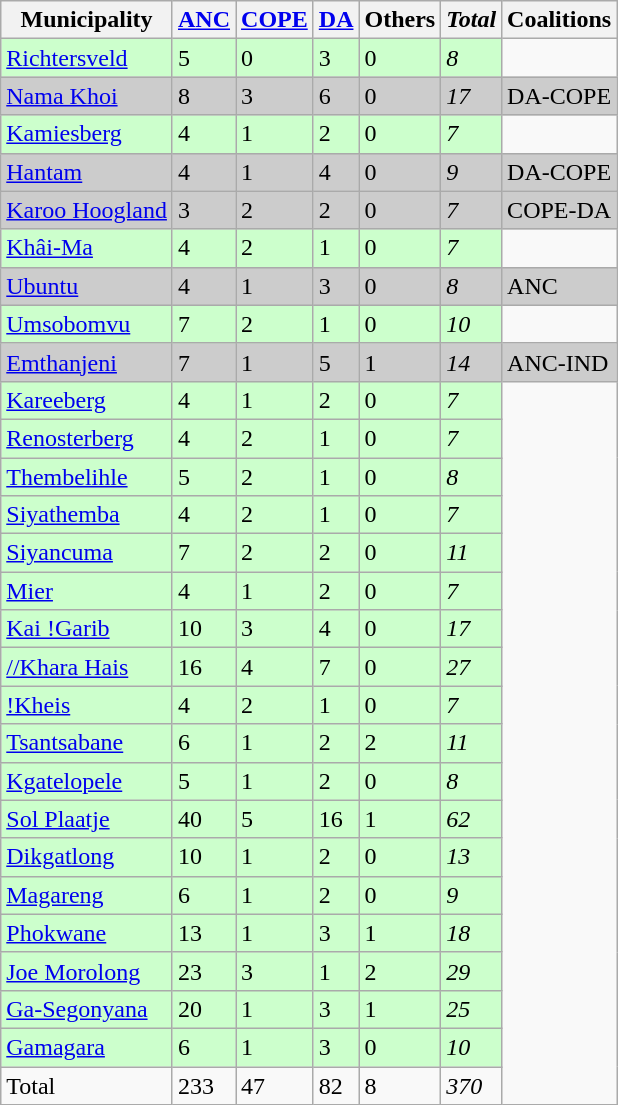<table class="wikitable">
<tr>
<th>Municipality</th>
<th><a href='#'>ANC</a></th>
<th><a href='#'>COPE</a></th>
<th><a href='#'>DA</a></th>
<th>Others</th>
<th><em>Total</em></th>
<th>Coalitions</th>
</tr>
<tr style="background:#cfc;">
<td><a href='#'>Richtersveld</a></td>
<td>5</td>
<td>0</td>
<td>3</td>
<td>0</td>
<td><em>8</em></td>
</tr>
<tr style="background:#ccc;">
<td><a href='#'>Nama Khoi</a></td>
<td>8</td>
<td>3</td>
<td>6</td>
<td>0</td>
<td><em>17</em></td>
<td>DA-COPE</td>
</tr>
<tr style="background:#cfc;">
<td><a href='#'>Kamiesberg</a></td>
<td>4</td>
<td>1</td>
<td>2</td>
<td>0</td>
<td><em>7</em></td>
</tr>
<tr style="background:#ccc;">
<td><a href='#'>Hantam</a></td>
<td>4</td>
<td>1</td>
<td>4</td>
<td>0</td>
<td><em>9</em></td>
<td>DA-COPE</td>
</tr>
<tr style="background:#ccc;">
<td><a href='#'>Karoo Hoogland</a></td>
<td>3</td>
<td>2</td>
<td>2</td>
<td>0</td>
<td><em>7</em></td>
<td>COPE-DA</td>
</tr>
<tr style="background:#cfc;">
<td><a href='#'>Khâi-Ma</a></td>
<td>4</td>
<td>2</td>
<td>1</td>
<td>0</td>
<td><em>7</em></td>
</tr>
<tr style="background:#ccc;">
<td><a href='#'>Ubuntu</a></td>
<td>4</td>
<td>1</td>
<td>3</td>
<td>0</td>
<td><em>8</em></td>
<td>ANC</td>
</tr>
<tr style="background:#cfc;">
<td><a href='#'>Umsobomvu</a></td>
<td>7</td>
<td>2</td>
<td>1</td>
<td>0</td>
<td><em>10</em></td>
</tr>
<tr style="background:#ccc;">
<td><a href='#'>Emthanjeni</a></td>
<td>7</td>
<td>1</td>
<td>5</td>
<td>1</td>
<td><em>14</em></td>
<td>ANC-IND</td>
</tr>
<tr style="background:#cfc;">
<td><a href='#'>Kareeberg</a></td>
<td>4</td>
<td>1</td>
<td>2</td>
<td>0</td>
<td><em>7</em></td>
</tr>
<tr style="background:#cfc;">
<td><a href='#'>Renosterberg</a></td>
<td>4</td>
<td>2</td>
<td>1</td>
<td>0</td>
<td><em>7</em></td>
</tr>
<tr style="background:#cfc;">
<td><a href='#'>Thembelihle</a></td>
<td>5</td>
<td>2</td>
<td>1</td>
<td>0</td>
<td><em>8</em></td>
</tr>
<tr style="background:#cfc;">
<td><a href='#'>Siyathemba</a></td>
<td>4</td>
<td>2</td>
<td>1</td>
<td>0</td>
<td><em>7</em></td>
</tr>
<tr style="background:#cfc;">
<td><a href='#'>Siyancuma</a></td>
<td>7</td>
<td>2</td>
<td>2</td>
<td>0</td>
<td><em>11</em></td>
</tr>
<tr style="background:#cfc;">
<td><a href='#'>Mier</a></td>
<td>4</td>
<td>1</td>
<td>2</td>
<td>0</td>
<td><em>7</em></td>
</tr>
<tr style="background:#cfc;">
<td><a href='#'>Kai !Garib</a></td>
<td>10</td>
<td>3</td>
<td>4</td>
<td>0</td>
<td><em>17</em></td>
</tr>
<tr style="background:#cfc;">
<td><a href='#'>//Khara Hais</a></td>
<td>16</td>
<td>4</td>
<td>7</td>
<td>0</td>
<td><em>27</em></td>
</tr>
<tr style="background:#cfc;">
<td><a href='#'>!Kheis</a></td>
<td>4</td>
<td>2</td>
<td>1</td>
<td>0</td>
<td><em>7</em></td>
</tr>
<tr style="background:#cfc;">
<td><a href='#'>Tsantsabane</a></td>
<td>6</td>
<td>1</td>
<td>2</td>
<td>2</td>
<td><em>11</em></td>
</tr>
<tr style="background:#cfc;">
<td><a href='#'>Kgatelopele</a></td>
<td>5</td>
<td>1</td>
<td>2</td>
<td>0</td>
<td><em>8</em></td>
</tr>
<tr style="background:#cfc;">
<td><a href='#'>Sol Plaatje</a></td>
<td>40</td>
<td>5</td>
<td>16</td>
<td>1</td>
<td><em>62</em></td>
</tr>
<tr style="background:#cfc;">
<td><a href='#'>Dikgatlong</a></td>
<td>10</td>
<td>1</td>
<td>2</td>
<td>0</td>
<td><em>13</em></td>
</tr>
<tr style="background:#cfc;">
<td><a href='#'>Magareng</a></td>
<td>6</td>
<td>1</td>
<td>2</td>
<td>0</td>
<td><em>9</em></td>
</tr>
<tr style="background:#cfc;">
<td><a href='#'>Phokwane</a></td>
<td>13</td>
<td>1</td>
<td>3</td>
<td>1</td>
<td><em>18</em></td>
</tr>
<tr style="background:#cfc;">
<td><a href='#'>Joe Morolong</a></td>
<td>23</td>
<td>3</td>
<td>1</td>
<td>2</td>
<td><em>29</em></td>
</tr>
<tr style="background:#cfc;">
<td><a href='#'>Ga-Segonyana</a></td>
<td>20</td>
<td>1</td>
<td>3</td>
<td>1</td>
<td><em>25</em></td>
</tr>
<tr style="background:#cfc;">
<td><a href='#'>Gamagara</a></td>
<td>6</td>
<td>1</td>
<td>3</td>
<td>0</td>
<td><em>10</em></td>
</tr>
<tr>
<td>Total</td>
<td>233</td>
<td>47</td>
<td>82</td>
<td>8</td>
<td><em>370</em></td>
</tr>
</table>
